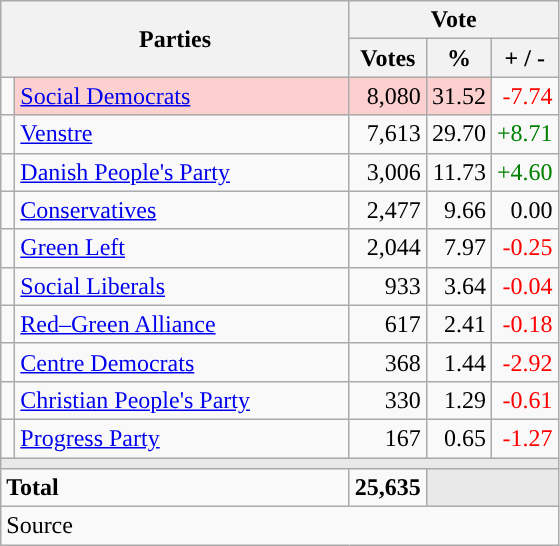<table class="wikitable" style="text-align:right;">
<tr>
<th style="text-align:centre;" rowspan="2" colspan="2" width="225">Parties</th>
<th colspan="3">Vote</th>
</tr>
<tr>
<th width="15">Votes</th>
<th width="15">%</th>
<th width="15">+ / -</th>
</tr>
<tr>
<td width="2" style="color:inherit;background:"></td>
<td bgcolor=#fbd0ce  align="left"><a href='#'>Social Democrats</a></td>
<td bgcolor=#fbd0ce>8,080</td>
<td bgcolor=#fbd0ce>31.52</td>
<td style=color:red;>-7.74</td>
</tr>
<tr>
<td width="2" style="color:inherit;background:"></td>
<td align="left"><a href='#'>Venstre</a></td>
<td>7,613</td>
<td>29.70</td>
<td style=color:green;>+8.71</td>
</tr>
<tr>
<td width="2" style="color:inherit;background:"></td>
<td align="left"><a href='#'>Danish People's Party</a></td>
<td>3,006</td>
<td>11.73</td>
<td style=color:green;>+4.60</td>
</tr>
<tr>
<td width="2" style="color:inherit;background:"></td>
<td align="left"><a href='#'>Conservatives</a></td>
<td>2,477</td>
<td>9.66</td>
<td>0.00</td>
</tr>
<tr>
<td width="2" style="color:inherit;background:"></td>
<td align="left"><a href='#'>Green Left</a></td>
<td>2,044</td>
<td>7.97</td>
<td style=color:red;>-0.25</td>
</tr>
<tr>
<td width="2" style="color:inherit;background:"></td>
<td align="left"><a href='#'>Social Liberals</a></td>
<td>933</td>
<td>3.64</td>
<td style=color:red;>-0.04</td>
</tr>
<tr>
<td width="2" style="color:inherit;background:"></td>
<td align="left"><a href='#'>Red–Green Alliance</a></td>
<td>617</td>
<td>2.41</td>
<td style=color:red;>-0.18</td>
</tr>
<tr>
<td width="2" style="color:inherit;background:"></td>
<td align="left"><a href='#'>Centre Democrats</a></td>
<td>368</td>
<td>1.44</td>
<td style=color:red;>-2.92</td>
</tr>
<tr>
<td width="2" style="color:inherit;background:"></td>
<td align="left"><a href='#'>Christian People's Party</a></td>
<td>330</td>
<td>1.29</td>
<td style=color:red;>-0.61</td>
</tr>
<tr>
<td width="2" style="color:inherit;background:"></td>
<td align="left"><a href='#'>Progress Party</a></td>
<td>167</td>
<td>0.65</td>
<td style=color:red;>-1.27</td>
</tr>
<tr>
<td colspan="7" bgcolor="#E9E9E9"></td>
</tr>
<tr>
<td align="left" colspan="2"><strong>Total</strong></td>
<td><strong>25,635</strong></td>
<td bgcolor="#E9E9E9" colspan="2"></td>
</tr>
<tr>
<td align="left" colspan="6">Source</td>
</tr>
</table>
